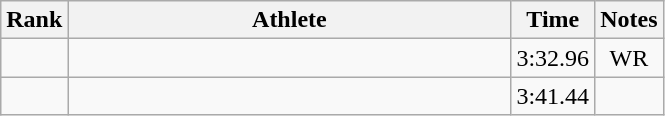<table class="wikitable" style="text-align:center">
<tr>
<th>Rank</th>
<th Style="width:18em">Athlete</th>
<th>Time</th>
<th>Notes</th>
</tr>
<tr>
<td></td>
<td style="text-align:left"></td>
<td>3:32.96</td>
<td>WR</td>
</tr>
<tr>
<td></td>
<td style="text-align:left"></td>
<td>3:41.44</td>
<td></td>
</tr>
</table>
